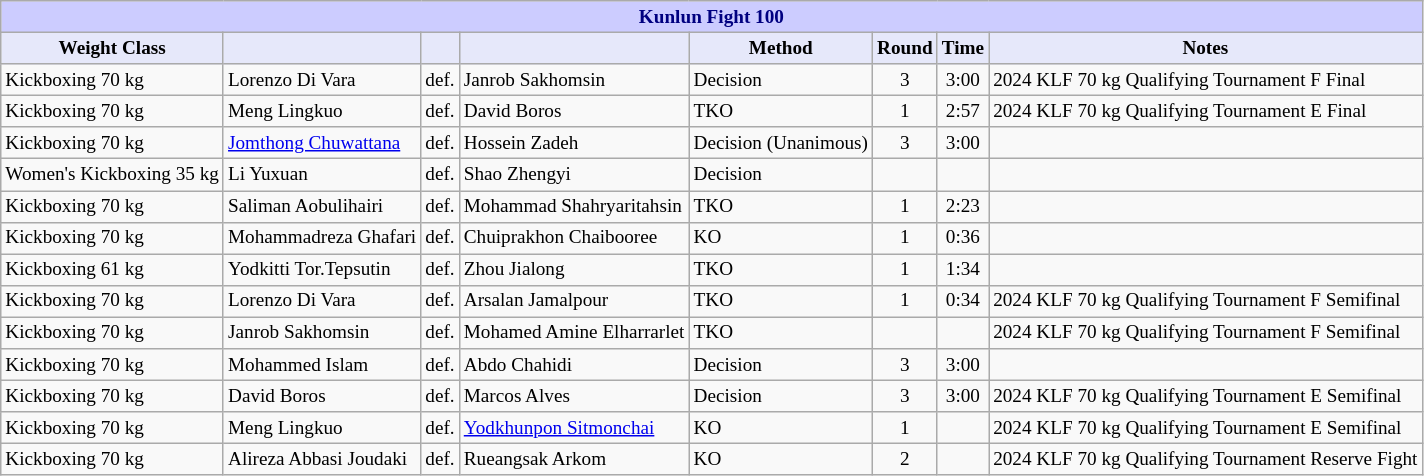<table class="wikitable" style="font-size: 80%;">
<tr>
<th colspan="8" style="background-color: #ccf; color: #000080; text-align: center;"><strong>Kunlun Fight 100</strong></th>
</tr>
<tr>
<th colspan="1" style="background-color: #E6E8FA; color: #000000; text-align: center;">Weight Class</th>
<th colspan="1" style="background-color: #E6E8FA; color: #000000; text-align: center;"></th>
<th colspan="1" style="background-color: #E6E8FA; color: #000000; text-align: center;"></th>
<th colspan="1" style="background-color: #E6E8FA; color: #000000; text-align: center;"></th>
<th colspan="1" style="background-color: #E6E8FA; color: #000000; text-align: center;">Method</th>
<th colspan="1" style="background-color: #E6E8FA; color: #000000; text-align: center;">Round</th>
<th colspan="1" style="background-color: #E6E8FA; color: #000000; text-align: center;">Time</th>
<th colspan="1" style="background-color: #E6E8FA; color: #000000; text-align: center;">Notes</th>
</tr>
<tr>
<td>Kickboxing 70 kg</td>
<td> Lorenzo Di Vara</td>
<td align=center>def.</td>
<td> Janrob Sakhomsin</td>
<td>Decision</td>
<td align=center>3</td>
<td align=center>3:00</td>
<td>2024 KLF 70 kg Qualifying Tournament F Final</td>
</tr>
<tr>
<td>Kickboxing 70 kg</td>
<td> Meng Lingkuo</td>
<td align=center>def.</td>
<td> David Boros</td>
<td>TKO</td>
<td align=center>1</td>
<td align=center>2:57</td>
<td>2024 KLF 70 kg Qualifying Tournament E Final</td>
</tr>
<tr>
<td>Kickboxing 70 kg</td>
<td> <a href='#'>Jomthong Chuwattana</a></td>
<td align=center>def.</td>
<td> Hossein Zadeh</td>
<td>Decision (Unanimous)</td>
<td align=center>3</td>
<td align=center>3:00</td>
<td></td>
</tr>
<tr>
<td>Women's Kickboxing 35 kg</td>
<td> Li Yuxuan</td>
<td align=center>def.</td>
<td> Shao Zhengyi</td>
<td>Decision</td>
<td align=center></td>
<td align=center></td>
<td></td>
</tr>
<tr>
<td>Kickboxing 70 kg</td>
<td> Saliman Aobulihairi</td>
<td align=center>def.</td>
<td> Mohammad Shahryaritahsin</td>
<td>TKO</td>
<td align=center>1</td>
<td align=center>2:23</td>
<td></td>
</tr>
<tr>
<td>Kickboxing 70 kg</td>
<td> Mohammadreza Ghafari</td>
<td align=center>def.</td>
<td> Chuiprakhon Chaibooree</td>
<td>KO</td>
<td align=center>1</td>
<td align=center>0:36</td>
<td></td>
</tr>
<tr>
<td>Kickboxing 61 kg</td>
<td> Yodkitti Tor.Tepsutin</td>
<td align=center>def.</td>
<td> Zhou Jialong</td>
<td>TKO</td>
<td align=center>1</td>
<td align=center>1:34</td>
<td></td>
</tr>
<tr>
<td>Kickboxing 70 kg</td>
<td> Lorenzo Di Vara</td>
<td align=center>def.</td>
<td> Arsalan Jamalpour</td>
<td>TKO</td>
<td align=center>1</td>
<td align=center>0:34</td>
<td>2024 KLF 70 kg Qualifying Tournament F Semifinal</td>
</tr>
<tr>
<td>Kickboxing 70 kg</td>
<td> Janrob Sakhomsin</td>
<td align=center>def.</td>
<td> Mohamed Amine Elharrarlet</td>
<td>TKO</td>
<td align=center></td>
<td align=center></td>
<td>2024 KLF 70 kg Qualifying Tournament F Semifinal</td>
</tr>
<tr>
<td>Kickboxing 70 kg</td>
<td> Mohammed Islam</td>
<td align=center>def.</td>
<td> Abdo Chahidi</td>
<td>Decision</td>
<td align=center>3</td>
<td align=center>3:00</td>
<td></td>
</tr>
<tr>
<td>Kickboxing 70 kg</td>
<td> David Boros</td>
<td align=center>def.</td>
<td> Marcos Alves</td>
<td>Decision</td>
<td align=center>3</td>
<td align=center>3:00</td>
<td>2024 KLF 70 kg Qualifying Tournament E Semifinal</td>
</tr>
<tr>
<td>Kickboxing 70 kg</td>
<td> Meng Lingkuo</td>
<td align=center>def.</td>
<td> <a href='#'>Yodkhunpon Sitmonchai</a></td>
<td>KO</td>
<td align=center>1</td>
<td align=center></td>
<td>2024 KLF 70 kg Qualifying Tournament E Semifinal</td>
</tr>
<tr>
<td>Kickboxing 70 kg</td>
<td> Alireza Abbasi Joudaki</td>
<td align=center>def.</td>
<td> Rueangsak Arkom</td>
<td>KO</td>
<td align=center>2</td>
<td align=center></td>
<td>2024 KLF 70 kg Qualifying Tournament Reserve Fight</td>
</tr>
</table>
